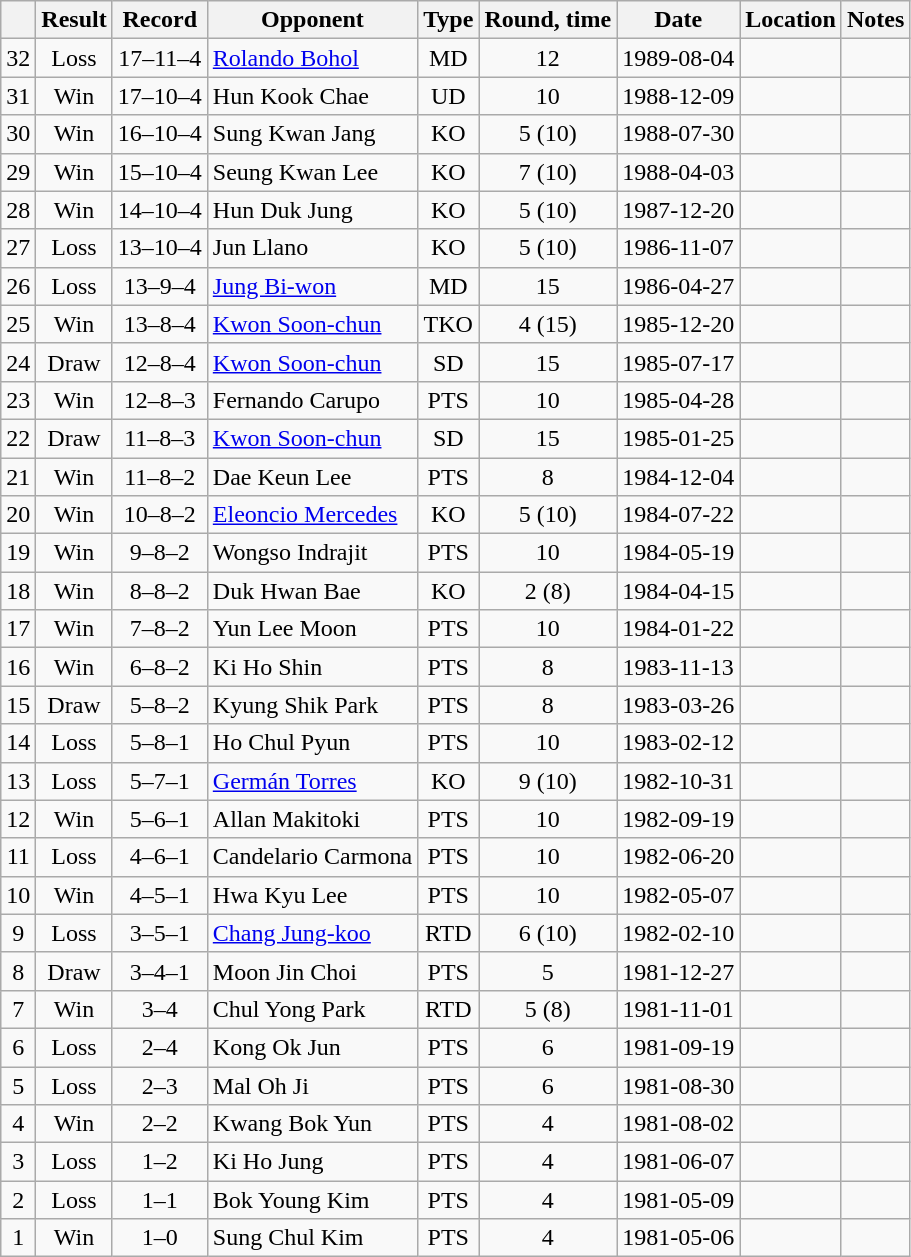<table class=wikitable style=text-align:center>
<tr>
<th></th>
<th>Result</th>
<th>Record</th>
<th>Opponent</th>
<th>Type</th>
<th>Round, time</th>
<th>Date</th>
<th>Location</th>
<th>Notes</th>
</tr>
<tr>
<td>32</td>
<td>Loss</td>
<td>17–11–4</td>
<td align=left><a href='#'>Rolando Bohol</a></td>
<td>MD</td>
<td>12</td>
<td>1989-08-04</td>
<td align=left></td>
<td align=left></td>
</tr>
<tr>
<td>31</td>
<td>Win</td>
<td>17–10–4</td>
<td align=left>Hun Kook Chae</td>
<td>UD</td>
<td>10</td>
<td>1988-12-09</td>
<td align=left></td>
<td align=left></td>
</tr>
<tr>
<td>30</td>
<td>Win</td>
<td>16–10–4</td>
<td align=left>Sung Kwan Jang</td>
<td>KO</td>
<td>5 (10)</td>
<td>1988-07-30</td>
<td align=left></td>
<td align=left></td>
</tr>
<tr>
<td>29</td>
<td>Win</td>
<td>15–10–4</td>
<td align=left>Seung Kwan Lee</td>
<td>KO</td>
<td>7 (10)</td>
<td>1988-04-03</td>
<td align=left></td>
<td align=left></td>
</tr>
<tr>
<td>28</td>
<td>Win</td>
<td>14–10–4</td>
<td align=left>Hun Duk Jung</td>
<td>KO</td>
<td>5 (10)</td>
<td>1987-12-20</td>
<td align=left></td>
<td align=left></td>
</tr>
<tr>
<td>27</td>
<td>Loss</td>
<td>13–10–4</td>
<td align=left>Jun Llano</td>
<td>KO</td>
<td>5 (10)</td>
<td>1986-11-07</td>
<td align=left></td>
<td align=left></td>
</tr>
<tr>
<td>26</td>
<td>Loss</td>
<td>13–9–4</td>
<td align=left><a href='#'>Jung Bi-won</a></td>
<td>MD</td>
<td>15</td>
<td>1986-04-27</td>
<td align=left></td>
<td align=left></td>
</tr>
<tr>
<td>25</td>
<td>Win</td>
<td>13–8–4</td>
<td align=left><a href='#'>Kwon Soon-chun</a></td>
<td>TKO</td>
<td>4 (15)</td>
<td>1985-12-20</td>
<td align=left></td>
<td align=left></td>
</tr>
<tr>
<td>24</td>
<td>Draw</td>
<td>12–8–4</td>
<td align=left><a href='#'>Kwon Soon-chun</a></td>
<td>SD</td>
<td>15</td>
<td>1985-07-17</td>
<td align=left></td>
<td align=left></td>
</tr>
<tr>
<td>23</td>
<td>Win</td>
<td>12–8–3</td>
<td align=left>Fernando Carupo</td>
<td>PTS</td>
<td>10</td>
<td>1985-04-28</td>
<td align=left></td>
<td align=left></td>
</tr>
<tr>
<td>22</td>
<td>Draw</td>
<td>11–8–3</td>
<td align=left><a href='#'>Kwon Soon-chun</a></td>
<td>SD</td>
<td>15</td>
<td>1985-01-25</td>
<td align=left></td>
<td align=left></td>
</tr>
<tr>
<td>21</td>
<td>Win</td>
<td>11–8–2</td>
<td align=left>Dae Keun Lee</td>
<td>PTS</td>
<td>8</td>
<td>1984-12-04</td>
<td align=left></td>
<td align=left></td>
</tr>
<tr>
<td>20</td>
<td>Win</td>
<td>10–8–2</td>
<td align=left><a href='#'>Eleoncio Mercedes</a></td>
<td>KO</td>
<td>5 (10)</td>
<td>1984-07-22</td>
<td align=left></td>
<td align=left></td>
</tr>
<tr>
<td>19</td>
<td>Win</td>
<td>9–8–2</td>
<td align=left>Wongso Indrajit</td>
<td>PTS</td>
<td>10</td>
<td>1984-05-19</td>
<td align=left></td>
<td align=left></td>
</tr>
<tr>
<td>18</td>
<td>Win</td>
<td>8–8–2</td>
<td align=left>Duk Hwan Bae</td>
<td>KO</td>
<td>2 (8)</td>
<td>1984-04-15</td>
<td align=left></td>
<td align=left></td>
</tr>
<tr>
<td>17</td>
<td>Win</td>
<td>7–8–2</td>
<td align=left>Yun Lee Moon</td>
<td>PTS</td>
<td>10</td>
<td>1984-01-22</td>
<td align=left></td>
<td align=left></td>
</tr>
<tr>
<td>16</td>
<td>Win</td>
<td>6–8–2</td>
<td align=left>Ki Ho Shin</td>
<td>PTS</td>
<td>8</td>
<td>1983-11-13</td>
<td align=left></td>
<td align=left></td>
</tr>
<tr>
<td>15</td>
<td>Draw</td>
<td>5–8–2</td>
<td align=left>Kyung Shik Park</td>
<td>PTS</td>
<td>8</td>
<td>1983-03-26</td>
<td align=left></td>
<td align=left></td>
</tr>
<tr>
<td>14</td>
<td>Loss</td>
<td>5–8–1</td>
<td align=left>Ho Chul Pyun</td>
<td>PTS</td>
<td>10</td>
<td>1983-02-12</td>
<td align=left></td>
<td align=left></td>
</tr>
<tr>
<td>13</td>
<td>Loss</td>
<td>5–7–1</td>
<td align=left><a href='#'>Germán Torres</a></td>
<td>KO</td>
<td>9 (10)</td>
<td>1982-10-31</td>
<td align=left></td>
<td align=left></td>
</tr>
<tr>
<td>12</td>
<td>Win</td>
<td>5–6–1</td>
<td align=left>Allan Makitoki</td>
<td>PTS</td>
<td>10</td>
<td>1982-09-19</td>
<td align=left></td>
<td align=left></td>
</tr>
<tr>
<td>11</td>
<td>Loss</td>
<td>4–6–1</td>
<td align=left>Candelario Carmona</td>
<td>PTS</td>
<td>10</td>
<td>1982-06-20</td>
<td align=left></td>
<td align=left></td>
</tr>
<tr>
<td>10</td>
<td>Win</td>
<td>4–5–1</td>
<td align=left>Hwa Kyu Lee</td>
<td>PTS</td>
<td>10</td>
<td>1982-05-07</td>
<td align=left></td>
<td align=left></td>
</tr>
<tr>
<td>9</td>
<td>Loss</td>
<td>3–5–1</td>
<td align=left><a href='#'>Chang Jung-koo</a></td>
<td>RTD</td>
<td>6 (10)</td>
<td>1982-02-10</td>
<td align=left></td>
<td align=left></td>
</tr>
<tr>
<td>8</td>
<td>Draw</td>
<td>3–4–1</td>
<td align=left>Moon Jin Choi</td>
<td>PTS</td>
<td>5</td>
<td>1981-12-27</td>
<td align=left></td>
<td align=left></td>
</tr>
<tr>
<td>7</td>
<td>Win</td>
<td>3–4</td>
<td align=left>Chul Yong Park</td>
<td>RTD</td>
<td>5 (8)</td>
<td>1981-11-01</td>
<td align=left></td>
<td align=left></td>
</tr>
<tr>
<td>6</td>
<td>Loss</td>
<td>2–4</td>
<td align=left>Kong Ok Jun</td>
<td>PTS</td>
<td>6</td>
<td>1981-09-19</td>
<td align=left></td>
<td align=left></td>
</tr>
<tr>
<td>5</td>
<td>Loss</td>
<td>2–3</td>
<td align=left>Mal Oh Ji</td>
<td>PTS</td>
<td>6</td>
<td>1981-08-30</td>
<td align=left></td>
<td align=left></td>
</tr>
<tr>
<td>4</td>
<td>Win</td>
<td>2–2</td>
<td align=left>Kwang Bok Yun</td>
<td>PTS</td>
<td>4</td>
<td>1981-08-02</td>
<td align=left></td>
<td align=left></td>
</tr>
<tr>
<td>3</td>
<td>Loss</td>
<td>1–2</td>
<td align=left>Ki Ho Jung</td>
<td>PTS</td>
<td>4</td>
<td>1981-06-07</td>
<td align=left></td>
<td align=left></td>
</tr>
<tr>
<td>2</td>
<td>Loss</td>
<td>1–1</td>
<td align=left>Bok Young Kim</td>
<td>PTS</td>
<td>4</td>
<td>1981-05-09</td>
<td align=left></td>
<td align=left></td>
</tr>
<tr>
<td>1</td>
<td>Win</td>
<td>1–0</td>
<td align=left>Sung Chul Kim</td>
<td>PTS</td>
<td>4</td>
<td>1981-05-06</td>
<td align=left></td>
<td align=left></td>
</tr>
</table>
